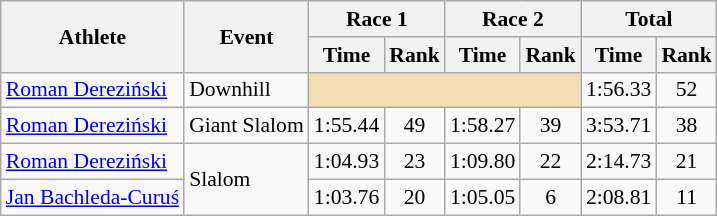<table class="wikitable" style="font-size:90%">
<tr>
<th rowspan="2">Athlete</th>
<th rowspan="2">Event</th>
<th colspan="2">Race 1</th>
<th colspan="2">Race 2</th>
<th colspan="2">Total</th>
</tr>
<tr>
<th>Time</th>
<th>Rank</th>
<th>Time</th>
<th>Rank</th>
<th>Time</th>
<th>Rank</th>
</tr>
<tr>
<td><a href='#'>Roman Dereziński</a></td>
<td>Downhill</td>
<td colspan="4" bgcolor="wheat"></td>
<td align="center">1:56.33</td>
<td align="center">52</td>
</tr>
<tr>
<td><a href='#'>Roman Dereziński</a></td>
<td>Giant Slalom</td>
<td align="center">1:55.44</td>
<td align="center">49</td>
<td align="center">1:58.27</td>
<td align="center">39</td>
<td align="center">3:53.71</td>
<td align="center">38</td>
</tr>
<tr>
<td><a href='#'>Roman Dereziński</a></td>
<td rowspan="2">Slalom</td>
<td align="center">1:04.93</td>
<td align="center">23</td>
<td align="center">1:09.80</td>
<td align="center">22</td>
<td align="center">2:14.73</td>
<td align="center">21</td>
</tr>
<tr>
<td><a href='#'>Jan Bachleda-Curuś</a></td>
<td align="center">1:03.76</td>
<td align="center">20</td>
<td align="center">1:05.05</td>
<td align="center">6</td>
<td align="center">2:08.81</td>
<td align="center">11</td>
</tr>
</table>
